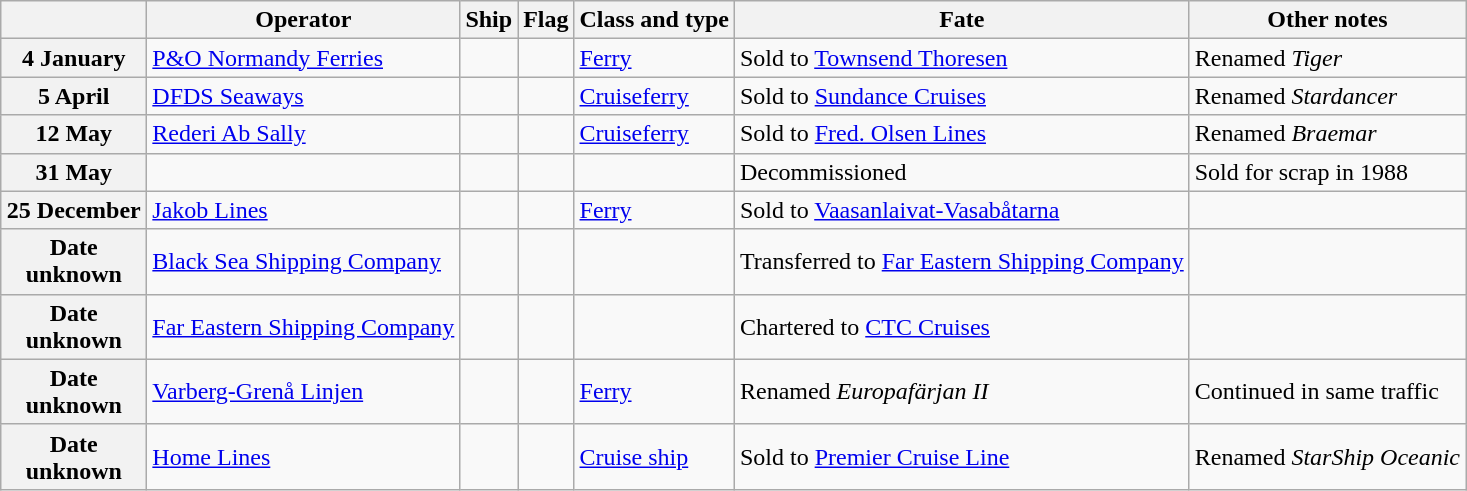<table class="wikitable">
<tr>
<th width="90"></th>
<th>Operator</th>
<th>Ship</th>
<th>Flag</th>
<th>Class and type</th>
<th>Fate</th>
<th>Other notes</th>
</tr>
<tr ---->
<th>4 January</th>
<td><a href='#'>P&O Normandy Ferries</a></td>
<td><strong></strong></td>
<td></td>
<td><a href='#'>Ferry</a></td>
<td>Sold to <a href='#'>Townsend Thoresen</a></td>
<td>Renamed <em>Tiger</em></td>
</tr>
<tr ---->
<th>5 April</th>
<td><a href='#'>DFDS Seaways</a></td>
<td><strong></strong></td>
<td></td>
<td><a href='#'>Cruiseferry</a></td>
<td>Sold to <a href='#'>Sundance Cruises</a></td>
<td>Renamed <em>Stardancer</em></td>
</tr>
<tr ---->
<th>12 May</th>
<td><a href='#'>Rederi Ab Sally</a></td>
<td><strong></strong></td>
<td></td>
<td><a href='#'>Cruiseferry</a></td>
<td>Sold to <a href='#'>Fred. Olsen Lines</a></td>
<td>Renamed <em>Braemar</em></td>
</tr>
<tr ---->
<th>31 May</th>
<td></td>
<td><strong></strong></td>
<td></td>
<td></td>
<td>Decommissioned</td>
<td>Sold for scrap in 1988</td>
</tr>
<tr ---->
<th>25 December</th>
<td><a href='#'>Jakob Lines</a></td>
<td><strong></strong></td>
<td></td>
<td><a href='#'>Ferry</a></td>
<td>Sold to <a href='#'>Vaasanlaivat-Vasabåtarna</a></td>
<td></td>
</tr>
<tr ---->
<th>Date unknown</th>
<td><a href='#'>Black Sea Shipping Company</a></td>
<td><strong></strong></td>
<td></td>
<td></td>
<td>Transferred to <a href='#'>Far Eastern Shipping Company</a></td>
<td></td>
</tr>
<tr ---->
<th>Date unknown</th>
<td><a href='#'>Far Eastern Shipping Company</a></td>
<td><strong></strong></td>
<td></td>
<td></td>
<td>Chartered to <a href='#'>CTC Cruises</a></td>
<td></td>
</tr>
<tr ---->
<th>Date unknown</th>
<td><a href='#'>Varberg-Grenå Linjen</a></td>
<td><strong></strong></td>
<td></td>
<td><a href='#'>Ferry</a></td>
<td>Renamed <em>Europafärjan II</em></td>
<td>Continued in same traffic</td>
</tr>
<tr ---->
<th>Date unknown</th>
<td><a href='#'>Home Lines</a></td>
<td><strong></strong></td>
<td></td>
<td><a href='#'>Cruise ship</a></td>
<td>Sold to <a href='#'>Premier Cruise Line</a></td>
<td>Renamed <em>StarShip Oceanic</em></td>
</tr>
</table>
